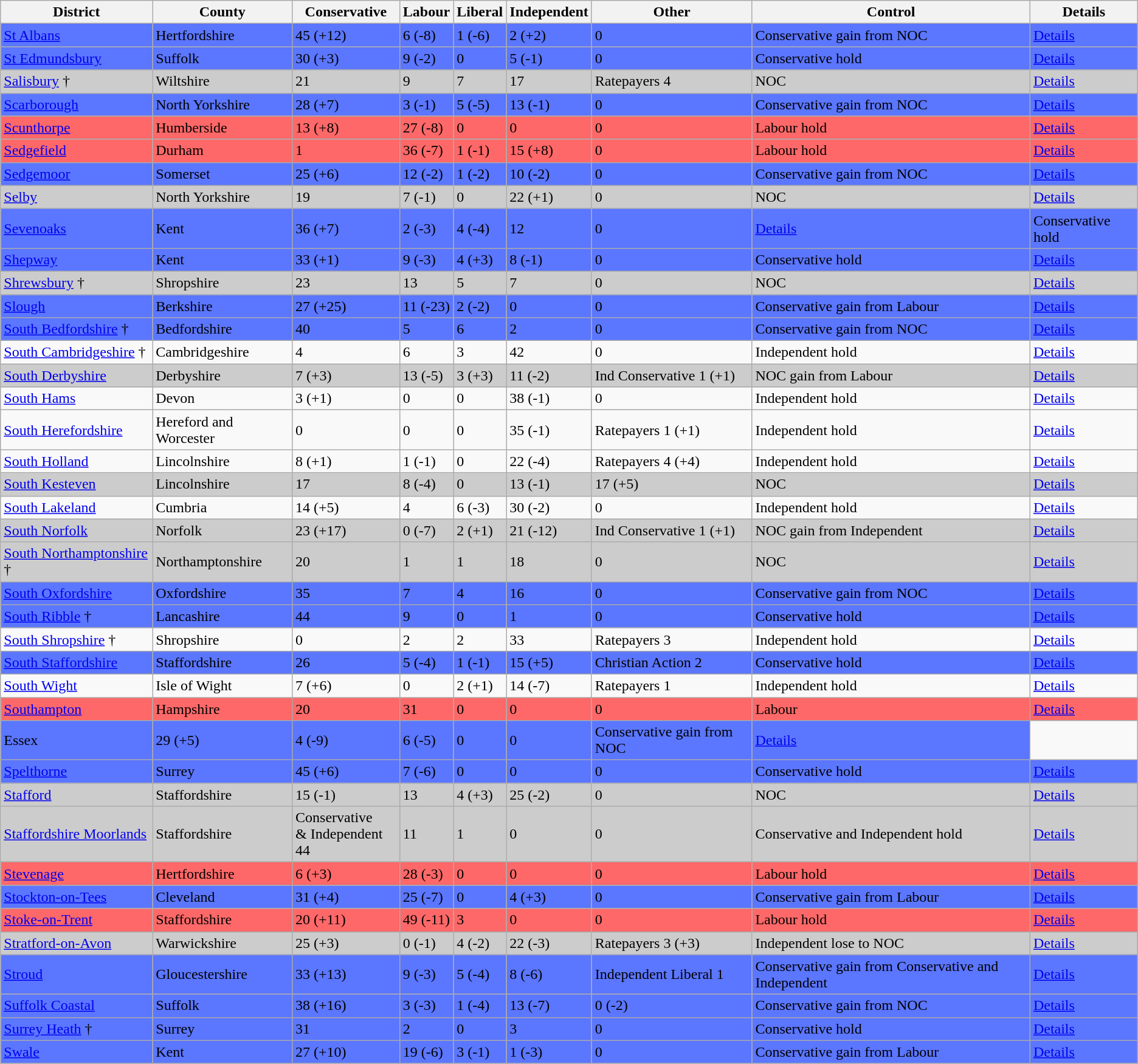<table class="wikitable">
<tr border=1 cellspacing=0 cellpadding=5>
<th>District</th>
<th>County</th>
<th>Conservative</th>
<th>Labour</th>
<th>Liberal</th>
<th>Independent</th>
<th>Other</th>
<th>Control</th>
<th>Details</th>
</tr>
<tr bgcolor=5B76FF>
<td><a href='#'>St Albans</a></td>
<td>Hertfordshire</td>
<td>45 (+12)</td>
<td>6 (-8)</td>
<td>1 (-6)</td>
<td>2 (+2)</td>
<td>0</td>
<td>Conservative gain from NOC</td>
<td><a href='#'>Details</a></td>
</tr>
<tr bgcolor=5B76FF>
<td><a href='#'>St Edmundsbury</a></td>
<td>Suffolk</td>
<td>30 (+3)</td>
<td>9 (-2)</td>
<td>0</td>
<td>5 (-1)</td>
<td>0</td>
<td>Conservative hold</td>
<td><a href='#'>Details</a></td>
</tr>
<tr bgcolor=CCCCCC>
<td><a href='#'>Salisbury</a> †</td>
<td>Wiltshire</td>
<td>21</td>
<td>9</td>
<td>7</td>
<td>17</td>
<td>Ratepayers 4</td>
<td>NOC</td>
<td><a href='#'>Details</a></td>
</tr>
<tr bgcolor=5B76FF>
<td><a href='#'>Scarborough</a></td>
<td>North Yorkshire</td>
<td>28 (+7)</td>
<td>3 (-1)</td>
<td>5 (-5)</td>
<td>13 (-1)</td>
<td>0</td>
<td>Conservative gain from NOC</td>
<td><a href='#'>Details</a></td>
</tr>
<tr bgcolor=FF6868>
<td><a href='#'>Scunthorpe</a></td>
<td>Humberside</td>
<td>13 (+8)</td>
<td>27 (-8)</td>
<td>0</td>
<td>0</td>
<td>0</td>
<td>Labour hold</td>
<td><a href='#'>Details</a></td>
</tr>
<tr bgcolor=FF6868>
<td><a href='#'>Sedgefield</a></td>
<td>Durham</td>
<td>1</td>
<td>36 (-7)</td>
<td>1 (-1)</td>
<td>15 (+8)</td>
<td>0</td>
<td>Labour hold</td>
<td><a href='#'>Details</a></td>
</tr>
<tr bgcolor=5B76FF>
<td><a href='#'>Sedgemoor</a></td>
<td>Somerset</td>
<td>25 (+6)</td>
<td>12 (-2)</td>
<td>1 (-2)</td>
<td>10 (-2)</td>
<td>0</td>
<td>Conservative gain from NOC</td>
<td><a href='#'>Details</a></td>
</tr>
<tr bgcolor=CCCCCC>
<td><a href='#'>Selby</a></td>
<td>North Yorkshire</td>
<td>19</td>
<td>7 (-1)</td>
<td>0</td>
<td>22 (+1)</td>
<td>0</td>
<td>NOC</td>
<td><a href='#'>Details</a></td>
</tr>
<tr bgcolor=5B76FF>
<td><a href='#'>Sevenoaks</a></td>
<td>Kent</td>
<td>36 (+7)</td>
<td>2 (-3)</td>
<td>4 (-4)</td>
<td>12</td>
<td>0</td>
<td><a href='#'>Details</a></td>
<td>Conservative hold</td>
</tr>
<tr bgcolor=5B76FF>
<td><a href='#'>Shepway</a></td>
<td>Kent</td>
<td>33 (+1)</td>
<td>9 (-3)</td>
<td>4 (+3)</td>
<td>8 (-1)</td>
<td>0</td>
<td>Conservative hold</td>
<td><a href='#'>Details</a></td>
</tr>
<tr bgcolor=CCCCCC>
<td><a href='#'>Shrewsbury</a> †</td>
<td>Shropshire</td>
<td>23</td>
<td>13</td>
<td>5</td>
<td>7</td>
<td>0</td>
<td>NOC</td>
<td><a href='#'>Details</a></td>
</tr>
<tr bgcolor=5B76FF>
<td><a href='#'>Slough</a></td>
<td>Berkshire</td>
<td>27 (+25)</td>
<td>11 (-23)</td>
<td>2 (-2)</td>
<td>0</td>
<td>0</td>
<td>Conservative gain from Labour</td>
<td><a href='#'>Details</a></td>
</tr>
<tr bgcolor=5B76FF>
<td><a href='#'>South Bedfordshire</a> †</td>
<td>Bedfordshire</td>
<td>40</td>
<td>5</td>
<td>6</td>
<td>2</td>
<td>0</td>
<td>Conservative gain from NOC</td>
<td><a href='#'>Details</a></td>
</tr>
<tr>
<td><a href='#'>South Cambridgeshire</a> †</td>
<td>Cambridgeshire</td>
<td>4</td>
<td>6</td>
<td>3</td>
<td>42</td>
<td>0</td>
<td>Independent hold</td>
<td><a href='#'>Details</a></td>
</tr>
<tr bgcolor=CCCCCC>
<td><a href='#'>South Derbyshire</a></td>
<td>Derbyshire</td>
<td>7 (+3)</td>
<td>13 (-5)</td>
<td>3 (+3)</td>
<td>11 (-2)</td>
<td>Ind Conservative 1 (+1)</td>
<td>NOC gain from Labour</td>
<td><a href='#'>Details</a></td>
</tr>
<tr>
<td><a href='#'>South Hams</a></td>
<td>Devon</td>
<td>3 (+1)</td>
<td>0</td>
<td>0</td>
<td>38 (-1)</td>
<td>0</td>
<td>Independent hold</td>
<td><a href='#'>Details</a></td>
</tr>
<tr>
<td><a href='#'>South Herefordshire</a></td>
<td>Hereford and Worcester</td>
<td>0</td>
<td>0</td>
<td>0</td>
<td>35 (-1)</td>
<td>Ratepayers 1 (+1)</td>
<td>Independent hold</td>
<td><a href='#'>Details</a></td>
</tr>
<tr>
<td><a href='#'>South Holland</a></td>
<td>Lincolnshire</td>
<td>8 (+1)</td>
<td>1 (-1)</td>
<td>0</td>
<td>22 (-4)</td>
<td>Ratepayers 4 (+4)</td>
<td>Independent hold</td>
<td><a href='#'>Details</a></td>
</tr>
<tr bgcolor=CCCCCC>
<td><a href='#'>South Kesteven</a></td>
<td>Lincolnshire</td>
<td>17</td>
<td>8 (-4)</td>
<td>0</td>
<td>13 (-1)</td>
<td>17 (+5)</td>
<td>NOC</td>
<td><a href='#'>Details</a></td>
</tr>
<tr>
<td><a href='#'>South Lakeland</a></td>
<td>Cumbria</td>
<td>14 (+5)</td>
<td>4</td>
<td>6 (-3)</td>
<td>30 (-2)</td>
<td>0</td>
<td>Independent hold</td>
<td><a href='#'>Details</a></td>
</tr>
<tr bgcolor=CCCCCC>
<td><a href='#'>South Norfolk</a></td>
<td>Norfolk</td>
<td>23 (+17)</td>
<td>0 (-7)</td>
<td>2 (+1)</td>
<td>21 (-12)</td>
<td>Ind Conservative 1 (+1)</td>
<td>NOC gain from Independent</td>
<td><a href='#'>Details</a></td>
</tr>
<tr bgcolor=CCCCCC>
<td><a href='#'>South Northamptonshire</a> †</td>
<td>Northamptonshire</td>
<td>20</td>
<td>1</td>
<td>1</td>
<td>18</td>
<td>0</td>
<td>NOC</td>
<td><a href='#'>Details</a></td>
</tr>
<tr bgcolor=5B76FF>
<td><a href='#'>South Oxfordshire</a></td>
<td>Oxfordshire</td>
<td>35</td>
<td>7</td>
<td>4</td>
<td>16</td>
<td>0</td>
<td>Conservative gain from NOC</td>
<td><a href='#'>Details</a></td>
</tr>
<tr bgcolor=5B76FF>
<td><a href='#'>South Ribble</a> †</td>
<td>Lancashire</td>
<td>44</td>
<td>9</td>
<td>0</td>
<td>1</td>
<td>0</td>
<td>Conservative hold</td>
<td><a href='#'>Details</a></td>
</tr>
<tr>
<td><a href='#'>South Shropshire</a> †</td>
<td>Shropshire</td>
<td>0</td>
<td>2</td>
<td>2</td>
<td>33</td>
<td>Ratepayers 3</td>
<td>Independent hold</td>
<td><a href='#'>Details</a></td>
</tr>
<tr bgcolor=5B76FF>
<td><a href='#'>South Staffordshire</a></td>
<td>Staffordshire</td>
<td>26</td>
<td>5 (-4)</td>
<td>1 (-1)</td>
<td>15 (+5)</td>
<td>Christian Action 2</td>
<td>Conservative hold</td>
<td><a href='#'>Details</a></td>
</tr>
<tr>
<td><a href='#'>South Wight</a></td>
<td>Isle of Wight</td>
<td>7 (+6)</td>
<td>0</td>
<td>2 (+1)</td>
<td>14 (-7)</td>
<td>Ratepayers 1</td>
<td>Independent hold</td>
<td><a href='#'>Details</a></td>
</tr>
<tr bgcolor=FF6868>
<td><a href='#'>Southampton</a></td>
<td>Hampshire</td>
<td>20</td>
<td>31</td>
<td>0</td>
<td>0</td>
<td>0</td>
<td>Labour</td>
<td><a href='#'>Details</a></td>
</tr>
<tr bgcolor=5B76FF >
<td>Essex</td>
<td>29 (+5)</td>
<td>4 (-9)</td>
<td>6 (-5)</td>
<td>0</td>
<td>0</td>
<td>Conservative gain from NOC</td>
<td><a href='#'>Details</a></td>
</tr>
<tr bgcolor=5B76FF>
<td><a href='#'>Spelthorne</a></td>
<td>Surrey</td>
<td>45 (+6)</td>
<td>7 (-6)</td>
<td>0</td>
<td>0</td>
<td>0</td>
<td>Conservative hold</td>
<td><a href='#'>Details</a></td>
</tr>
<tr bgcolor=CCCCCC>
<td><a href='#'>Stafford</a></td>
<td>Staffordshire</td>
<td>15 (-1)</td>
<td>13</td>
<td>4 (+3)</td>
<td>25 (-2)</td>
<td>0</td>
<td>NOC</td>
<td><a href='#'>Details</a></td>
</tr>
<tr bgcolor=CCCCCC>
<td><a href='#'>Staffordshire Moorlands</a></td>
<td>Staffordshire</td>
<td>Conservative<br> & Independent 44</td>
<td>11</td>
<td>1</td>
<td>0</td>
<td>0</td>
<td>Conservative and Independent hold</td>
<td><a href='#'>Details</a></td>
</tr>
<tr bgcolor=FF6868>
<td><a href='#'>Stevenage</a></td>
<td>Hertfordshire</td>
<td>6 (+3)</td>
<td>28 (-3)</td>
<td>0</td>
<td>0</td>
<td>0</td>
<td>Labour hold</td>
<td><a href='#'>Details</a></td>
</tr>
<tr bgcolor=5B76FF>
<td><a href='#'>Stockton-on-Tees</a></td>
<td>Cleveland</td>
<td>31 (+4)</td>
<td>25 (-7)</td>
<td>0</td>
<td>4 (+3)</td>
<td>0</td>
<td>Conservative gain from Labour</td>
<td><a href='#'>Details</a></td>
</tr>
<tr bgcolor=FF6868>
<td><a href='#'>Stoke-on-Trent</a></td>
<td>Staffordshire</td>
<td>20 (+11)</td>
<td>49 (-11)</td>
<td>3</td>
<td>0</td>
<td>0</td>
<td>Labour hold</td>
<td><a href='#'>Details</a></td>
</tr>
<tr bgcolor=CCCCCC>
<td><a href='#'>Stratford-on-Avon</a></td>
<td>Warwickshire</td>
<td>25 (+3)</td>
<td>0 (-1)</td>
<td>4 (-2)</td>
<td>22 (-3)</td>
<td>Ratepayers 3 (+3)</td>
<td>Independent lose to NOC</td>
<td><a href='#'>Details</a></td>
</tr>
<tr bgcolor=5B76FF>
<td><a href='#'>Stroud</a></td>
<td>Gloucestershire</td>
<td>33 (+13)</td>
<td>9 (-3)</td>
<td>5 (-4)</td>
<td>8 (-6)</td>
<td>Independent Liberal 1</td>
<td>Conservative gain from Conservative and Independent</td>
<td><a href='#'>Details</a></td>
</tr>
<tr bgcolor=5B76FF>
<td><a href='#'>Suffolk Coastal</a></td>
<td>Suffolk</td>
<td>38 (+16)</td>
<td>3 (-3)</td>
<td>1 (-4)</td>
<td>13 (-7)</td>
<td>0 (-2)</td>
<td>Conservative gain from NOC</td>
<td><a href='#'>Details</a></td>
</tr>
<tr bgcolor=5B76FF>
<td><a href='#'>Surrey Heath</a> †</td>
<td>Surrey</td>
<td>31</td>
<td>2</td>
<td>0</td>
<td>3</td>
<td>0</td>
<td>Conservative hold</td>
<td><a href='#'>Details</a></td>
</tr>
<tr bgcolor=5B76FF>
<td><a href='#'>Swale</a></td>
<td>Kent</td>
<td>27 (+10)</td>
<td>19 (-6)</td>
<td>3 (-1)</td>
<td>1 (-3)</td>
<td>0</td>
<td>Conservative gain from Labour</td>
<td><a href='#'>Details</a></td>
</tr>
</table>
